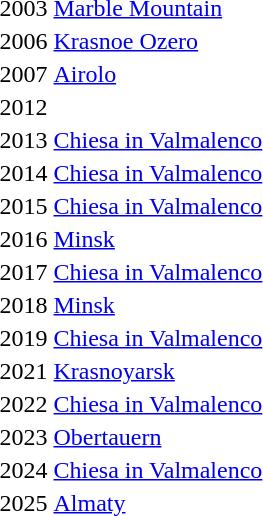<table>
<tr>
<td>2003</td>
<td><a href='#'>Marble Mountain</a></td>
<td></td>
<td></td>
<td></td>
</tr>
<tr>
<td>2006</td>
<td><a href='#'>Krasnoe Ozero</a></td>
<td></td>
<td></td>
<td></td>
</tr>
<tr>
<td>2007</td>
<td><a href='#'>Airolo</a></td>
<td></td>
<td></td>
<td></td>
</tr>
<tr>
<td>2012</td>
<td></td>
<td></td>
<td></td>
<td></td>
</tr>
<tr>
<td>2013</td>
<td><a href='#'>Chiesa in Valmalenco</a></td>
<td></td>
<td></td>
<td></td>
</tr>
<tr>
<td>2014</td>
<td><a href='#'>Chiesa in Valmalenco</a></td>
<td></td>
<td></td>
<td></td>
</tr>
<tr>
<td>2015</td>
<td><a href='#'>Chiesa in Valmalenco</a></td>
<td></td>
<td></td>
<td></td>
</tr>
<tr>
<td>2016</td>
<td><a href='#'>Minsk</a></td>
<td></td>
<td></td>
<td></td>
</tr>
<tr>
<td>2017</td>
<td><a href='#'>Chiesa in Valmalenco</a></td>
<td></td>
<td></td>
<td></td>
</tr>
<tr>
<td>2018</td>
<td><a href='#'>Minsk</a></td>
<td></td>
<td></td>
<td></td>
</tr>
<tr>
<td>2019</td>
<td><a href='#'>Chiesa in Valmalenco</a></td>
<td></td>
<td></td>
<td></td>
</tr>
<tr>
<td>2021</td>
<td><a href='#'>Krasnoyarsk</a></td>
<td></td>
<td></td>
<td></td>
</tr>
<tr>
<td>2022</td>
<td><a href='#'>Chiesa in Valmalenco</a></td>
<td></td>
<td></td>
<td></td>
</tr>
<tr>
<td>2023</td>
<td><a href='#'>Obertauern</a></td>
<td></td>
<td></td>
<td></td>
</tr>
<tr>
<td>2024</td>
<td><a href='#'>Chiesa in Valmalenco</a></td>
<td></td>
<td></td>
<td></td>
</tr>
<tr>
<td>2025</td>
<td><a href='#'>Almaty</a></td>
<td></td>
<td></td>
<td></td>
</tr>
</table>
